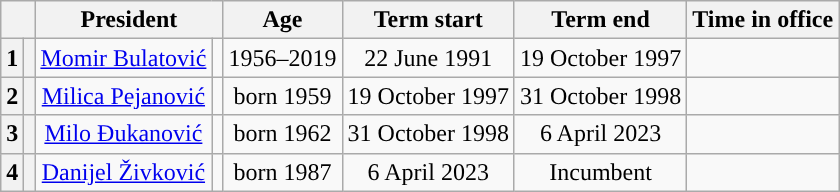<table class="wikitable" style="text-align:center">
<tr>
<th colspan="2"></th>
<th colspan="2">President</th>
<th>Age</th>
<th>Term start</th>
<th>Term end</th>
<th>Time in office</th>
</tr>
<tr>
<th>1</th>
<th style="background:"></th>
<td><a href='#'>Momir Bulatović</a></td>
<td></td>
<td>1956–2019</td>
<td>22 June 1991</td>
<td>19 October 1997</td>
<td></td>
</tr>
<tr>
<th>2</th>
<th style="background:"></th>
<td><a href='#'>Milica Pejanović</a></td>
<td></td>
<td>born 1959</td>
<td>19 October 1997</td>
<td>31 October 1998</td>
<td></td>
</tr>
<tr>
<th>3</th>
<th style="background:"></th>
<td><a href='#'>Milo Đukanović</a></td>
<td></td>
<td>born 1962</td>
<td>31 October 1998</td>
<td>6 April 2023</td>
<td></td>
</tr>
<tr>
<th>4</th>
<th style="background:"></th>
<td><a href='#'>Danijel Živković</a></td>
<td></td>
<td>born 1987</td>
<td>6 April 2023</td>
<td>Incumbent</td>
<td></td>
</tr>
</table>
